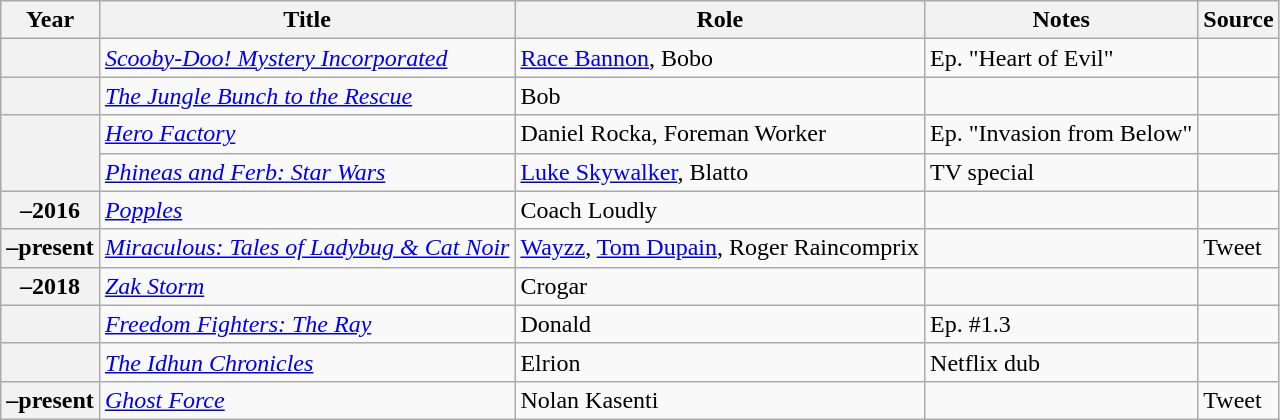<table class="wikitable sortable plainrowheaders">
<tr>
<th scope="col">Year</th>
<th scope="col">Title</th>
<th scope="col">Role</th>
<th scope="col" class="unsortable">Notes</th>
<th scope="col" class="unsortable">Source</th>
</tr>
<tr>
<th scope="row"></th>
<td><em><a href='#'>Scooby-Doo! Mystery Incorporated</a></em></td>
<td><a href='#'>Race Bannon</a>, Bobo</td>
<td>Ep. "Heart of Evil"</td>
<td></td>
</tr>
<tr>
<th scope="row"></th>
<td><em><a href='#'>The Jungle Bunch to the Rescue</a></em></td>
<td>Bob</td>
<td></td>
<td></td>
</tr>
<tr>
<th scope="row" rowspan="2"></th>
<td><em><a href='#'>Hero Factory</a></em></td>
<td>Daniel Rocka, Foreman Worker</td>
<td>Ep. "Invasion from Below"</td>
<td></td>
</tr>
<tr>
<td><em><a href='#'>Phineas and Ferb: Star Wars</a></em></td>
<td><a href='#'>Luke Skywalker</a>, Blatto</td>
<td>TV special</td>
<td></td>
</tr>
<tr>
<th scope="row">–2016</th>
<td><em><a href='#'>Popples</a></em></td>
<td>Coach Loudly</td>
<td></td>
<td></td>
</tr>
<tr>
<th scope="row">–present</th>
<td><em><a href='#'>Miraculous: Tales of Ladybug & Cat Noir</a></em></td>
<td><a href='#'>Wayzz</a>, <a href='#'>Tom Dupain</a>, Roger Raincomprix</td>
<td></td>
<td>Tweet</td>
</tr>
<tr>
<th scope="row">–2018</th>
<td><em><a href='#'>Zak Storm</a></em></td>
<td>Crogar</td>
<td></td>
<td></td>
</tr>
<tr>
<th scope="row"></th>
<td><em><a href='#'>Freedom Fighters: The Ray</a></em></td>
<td>Donald</td>
<td>Ep. #1.3</td>
<td></td>
</tr>
<tr>
<th scope="row"></th>
<td><em><a href='#'>The Idhun Chronicles</a></em></td>
<td>Elrion</td>
<td>Netflix dub</td>
<td></td>
</tr>
<tr>
<th scope="row">–present</th>
<td><em><a href='#'>Ghost Force</a></em></td>
<td>Nolan Kasenti</td>
<td></td>
<td>Tweet</td>
</tr>
</table>
